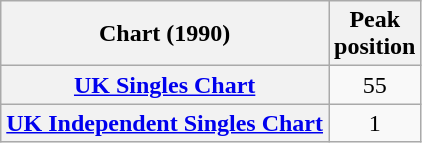<table class="wikitable sortable plainrowheaders" style="text-align:center">
<tr>
<th scope="col">Chart (1990)</th>
<th scope="col">Peak<br>position</th>
</tr>
<tr>
<th scope="row"><a href='#'>UK Singles Chart</a></th>
<td>55</td>
</tr>
<tr>
<th scope="row"><a href='#'>UK Independent Singles Chart</a></th>
<td>1</td>
</tr>
</table>
